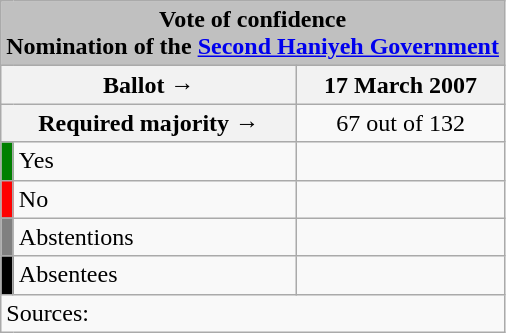<table class="wikitable" style="text-align:center;">
<tr>
<td colspan="4" align="center" bgcolor="#C0C0C0"><strong>Vote of confidence</strong><br><strong>Nomination of the <a href='#'>Second Haniyeh Government</a></strong></td>
</tr>
<tr>
<th colspan="2" style="width:150px;">Ballot →</th>
<th>17 March 2007</th>
</tr>
<tr>
<th colspan="2">Required majority →</th>
<td>67 out of 132 </td>
</tr>
<tr>
<th style="width:1px; background:green;"></th>
<td style="text-align:left;"><span>Yes</span></td>
<td></td>
</tr>
<tr>
<th style="background:red;"></th>
<td style="text-align:left;"><span>No</span></td>
<td></td>
</tr>
<tr>
<th style="background:gray;"></th>
<td style="text-align:left;"><span>Abstentions</span></td>
<td></td>
</tr>
<tr>
<th style="background:black;"></th>
<td style="text-align:left;"><span>Absentees</span></td>
<td></td>
</tr>
<tr>
<td style="text-align:left;" colspan="4">Sources: </td>
</tr>
</table>
